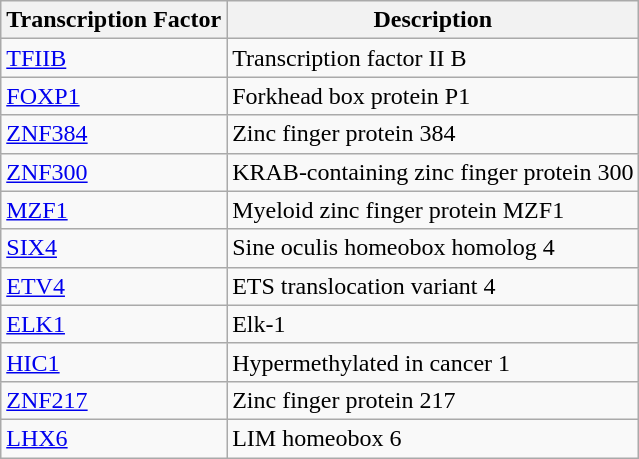<table class="wikitable">
<tr>
<th>Transcription Factor</th>
<th>Description</th>
</tr>
<tr>
<td><a href='#'>TFIIB</a></td>
<td>Transcription factor II B</td>
</tr>
<tr>
<td><a href='#'>FOXP1</a></td>
<td>Forkhead box protein P1</td>
</tr>
<tr>
<td><a href='#'>ZNF384</a></td>
<td>Zinc finger protein 384</td>
</tr>
<tr>
<td><a href='#'>ZNF300</a></td>
<td>KRAB-containing zinc finger protein 300</td>
</tr>
<tr>
<td><a href='#'>MZF1</a></td>
<td>Myeloid zinc finger protein MZF1</td>
</tr>
<tr>
<td><a href='#'>SIX4</a></td>
<td>Sine oculis homeobox homolog 4</td>
</tr>
<tr>
<td><a href='#'>ETV4</a></td>
<td>ETS translocation variant 4</td>
</tr>
<tr>
<td><a href='#'>ELK1</a></td>
<td>Elk-1</td>
</tr>
<tr>
<td><a href='#'>HIC1</a></td>
<td>Hypermethylated in cancer 1</td>
</tr>
<tr>
<td><a href='#'>ZNF217</a></td>
<td>Zinc finger protein 217</td>
</tr>
<tr>
<td><a href='#'>LHX6</a></td>
<td>LIM homeobox 6</td>
</tr>
</table>
